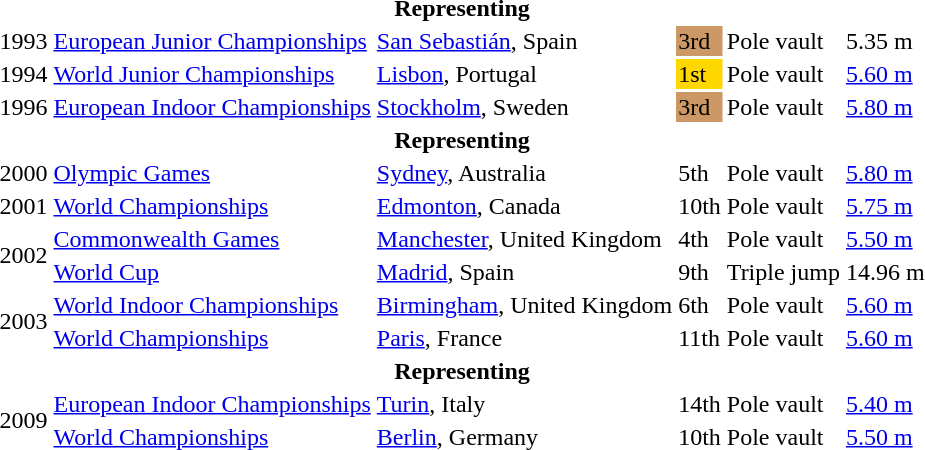<table>
<tr>
<th colspan="6">Representing </th>
</tr>
<tr>
<td>1993</td>
<td><a href='#'>European Junior Championships</a></td>
<td><a href='#'>San Sebastián</a>, Spain</td>
<td bgcolor="CC9966">3rd</td>
<td>Pole vault</td>
<td>5.35 m</td>
</tr>
<tr>
<td>1994</td>
<td><a href='#'>World Junior Championships</a></td>
<td><a href='#'>Lisbon</a>, Portugal</td>
<td bgcolor="gold">1st</td>
<td>Pole vault</td>
<td><a href='#'>5.60 m</a></td>
</tr>
<tr>
<td>1996</td>
<td><a href='#'>European Indoor Championships</a></td>
<td><a href='#'>Stockholm</a>, Sweden</td>
<td bgcolor="CC9966">3rd</td>
<td>Pole vault</td>
<td><a href='#'>5.80 m</a></td>
</tr>
<tr>
<th colspan="6">Representing </th>
</tr>
<tr>
<td>2000</td>
<td><a href='#'>Olympic Games</a></td>
<td><a href='#'>Sydney</a>, Australia</td>
<td>5th</td>
<td>Pole vault</td>
<td><a href='#'>5.80 m</a></td>
</tr>
<tr>
<td>2001</td>
<td><a href='#'>World Championships</a></td>
<td><a href='#'>Edmonton</a>, Canada</td>
<td>10th</td>
<td>Pole vault</td>
<td><a href='#'>5.75 m</a></td>
</tr>
<tr>
<td rowspan=2>2002</td>
<td><a href='#'>Commonwealth Games</a></td>
<td><a href='#'>Manchester</a>, United Kingdom</td>
<td>4th</td>
<td>Pole vault</td>
<td><a href='#'>5.50 m</a></td>
</tr>
<tr>
<td><a href='#'>World Cup</a></td>
<td><a href='#'>Madrid</a>, Spain</td>
<td>9th</td>
<td>Triple jump</td>
<td>14.96 m</td>
</tr>
<tr>
<td rowspan=2>2003</td>
<td><a href='#'>World Indoor Championships</a></td>
<td><a href='#'>Birmingham</a>, United Kingdom</td>
<td>6th</td>
<td>Pole vault</td>
<td><a href='#'>5.60 m</a></td>
</tr>
<tr>
<td><a href='#'>World Championships</a></td>
<td><a href='#'>Paris</a>, France</td>
<td>11th</td>
<td>Pole vault</td>
<td><a href='#'>5.60 m</a></td>
</tr>
<tr>
<th colspan="6">Representing </th>
</tr>
<tr>
<td rowspan=2>2009</td>
<td><a href='#'>European Indoor Championships</a></td>
<td><a href='#'>Turin</a>, Italy</td>
<td>14th</td>
<td>Pole vault</td>
<td><a href='#'>5.40 m</a></td>
</tr>
<tr>
<td><a href='#'>World Championships</a></td>
<td><a href='#'>Berlin</a>, Germany</td>
<td>10th</td>
<td>Pole vault</td>
<td><a href='#'>5.50 m</a></td>
</tr>
</table>
